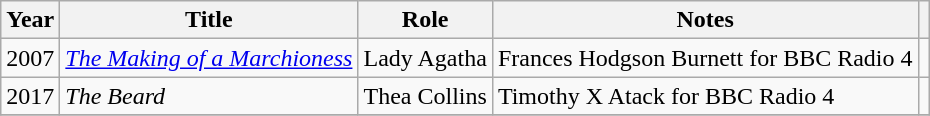<table class="wikitable sortable">
<tr>
<th>Year</th>
<th>Title</th>
<th>Role</th>
<th>Notes</th>
<th class="unsortable"></th>
</tr>
<tr>
<td>2007</td>
<td><em><a href='#'>The Making of a Marchioness</a></em></td>
<td>Lady Agatha</td>
<td>Frances Hodgson Burnett for BBC Radio 4</td>
<td></td>
</tr>
<tr>
<td>2017</td>
<td><em>The Beard</em></td>
<td>Thea Collins</td>
<td>Timothy X Atack for BBC Radio 4</td>
<td></td>
</tr>
<tr>
</tr>
</table>
